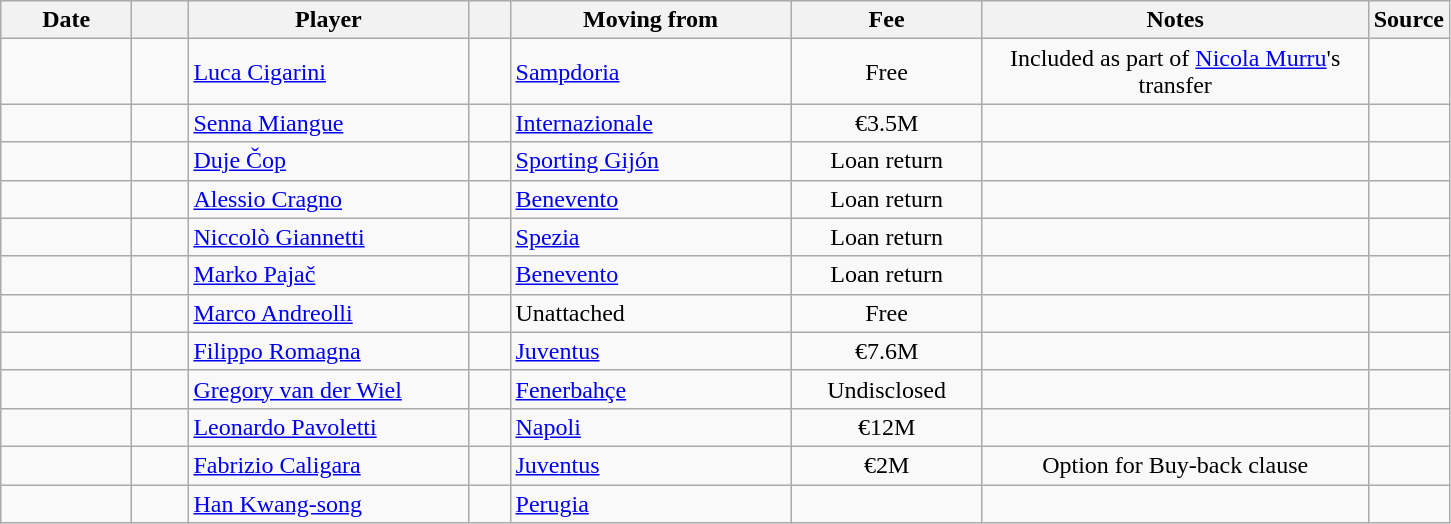<table class="wikitable sortable">
<tr>
<th style="width:80px;">Date</th>
<th style="width:30px;"></th>
<th style="width:180px;">Player</th>
<th style="width:20px;"></th>
<th style="width:180px;">Moving from</th>
<th style="width:120px;" class="unsortable">Fee</th>
<th style="width:250px;" class="unsortable">Notes</th>
<th style="width:20px;">Source</th>
</tr>
<tr>
<td></td>
<td align=center></td>
<td> <a href='#'>Luca Cigarini</a></td>
<td align=center></td>
<td> <a href='#'>Sampdoria</a></td>
<td align=center>Free</td>
<td align=center>Included as part of <a href='#'>Nicola Murru</a>'s transfer</td>
<td></td>
</tr>
<tr>
<td></td>
<td align=center></td>
<td> <a href='#'>Senna Miangue</a></td>
<td align=center></td>
<td> <a href='#'>Internazionale</a></td>
<td align=center>€3.5M</td>
<td align=center></td>
<td></td>
</tr>
<tr>
<td></td>
<td align=center></td>
<td> <a href='#'>Duje Čop</a></td>
<td align=center></td>
<td> <a href='#'>Sporting Gijón</a></td>
<td align=center>Loan return</td>
<td align=center></td>
<td></td>
</tr>
<tr>
<td></td>
<td align=center></td>
<td> <a href='#'>Alessio Cragno</a></td>
<td align=center></td>
<td> <a href='#'>Benevento</a></td>
<td align=center>Loan return</td>
<td align=center></td>
<td></td>
</tr>
<tr>
<td></td>
<td align=center></td>
<td> <a href='#'>Niccolò Giannetti</a></td>
<td align=center></td>
<td> <a href='#'>Spezia</a></td>
<td align=center>Loan return</td>
<td align=center></td>
<td></td>
</tr>
<tr>
<td></td>
<td align=center></td>
<td> <a href='#'>Marko Pajač</a></td>
<td align=center></td>
<td> <a href='#'>Benevento</a></td>
<td align=center>Loan return</td>
<td align=center></td>
<td></td>
</tr>
<tr>
<td></td>
<td align=center></td>
<td> <a href='#'>Marco Andreolli</a></td>
<td align=center></td>
<td>Unattached</td>
<td align=center>Free</td>
<td align=center></td>
<td></td>
</tr>
<tr>
<td></td>
<td align=center></td>
<td> <a href='#'>Filippo Romagna</a></td>
<td align=center></td>
<td> <a href='#'>Juventus</a></td>
<td align=center>€7.6M</td>
<td align=center></td>
<td></td>
</tr>
<tr>
<td></td>
<td align=center></td>
<td> <a href='#'>Gregory van der Wiel</a></td>
<td align=center></td>
<td> <a href='#'>Fenerbahçe</a></td>
<td align=center>Undisclosed</td>
<td align=center></td>
<td></td>
</tr>
<tr>
<td></td>
<td align=center></td>
<td> <a href='#'>Leonardo Pavoletti</a></td>
<td align=center></td>
<td> <a href='#'>Napoli</a></td>
<td align=center>€12M</td>
<td align=center></td>
<td></td>
</tr>
<tr>
<td></td>
<td align=center></td>
<td> <a href='#'>Fabrizio Caligara</a></td>
<td align=center></td>
<td> <a href='#'>Juventus</a></td>
<td align=center>€2M</td>
<td align=center>Option for Buy-back clause</td>
<td><small> </small> <br> <small></small></td>
</tr>
<tr>
<td></td>
<td align=center></td>
<td> <a href='#'>Han Kwang-song</a></td>
<td align=center></td>
<td> <a href='#'>Perugia</a></td>
<td align=center></td>
<td align=center></td>
<td><small></small></td>
</tr>
</table>
